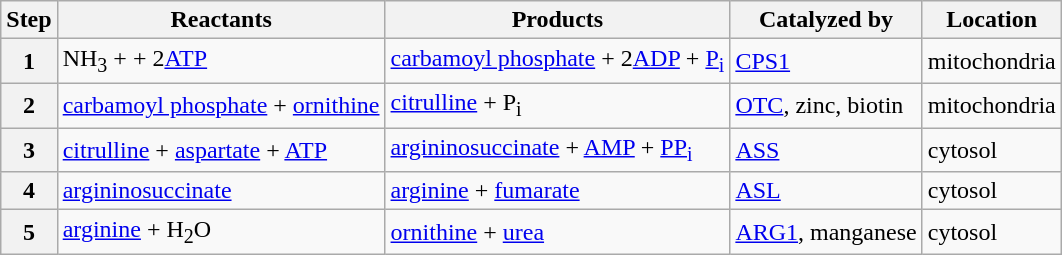<table class="wikitable">
<tr>
<th>Step</th>
<th>Reactants</th>
<th>Products</th>
<th>Catalyzed by</th>
<th>Location</th>
</tr>
<tr>
<th>1</th>
<td>NH<sub>3</sub> +  + 2<a href='#'>ATP</a></td>
<td><a href='#'>carbamoyl phosphate</a> + 2<a href='#'>ADP</a> + <a href='#'>P<sub>i</sub></a></td>
<td><a href='#'>CPS1</a></td>
<td>mitochondria</td>
</tr>
<tr>
<th>2</th>
<td><a href='#'>carbamoyl phosphate</a> + <a href='#'>ornithine</a></td>
<td><a href='#'>citrulline</a> + P<sub>i</sub></td>
<td><a href='#'>OTC</a>, zinc, biotin</td>
<td>mitochondria</td>
</tr>
<tr>
<th>3</th>
<td><a href='#'>citrulline</a> + <a href='#'>aspartate</a> + <a href='#'>ATP</a></td>
<td><a href='#'>argininosuccinate</a> + <a href='#'>AMP</a> + <a href='#'>PP<sub>i</sub></a></td>
<td><a href='#'>ASS</a></td>
<td>cytosol</td>
</tr>
<tr>
<th>4</th>
<td><a href='#'>argininosuccinate</a></td>
<td><a href='#'>arginine</a> + <a href='#'>fumarate</a></td>
<td><a href='#'>ASL</a></td>
<td>cytosol</td>
</tr>
<tr>
<th>5</th>
<td><a href='#'>arginine</a> + H<sub>2</sub>O</td>
<td><a href='#'>ornithine</a> + <a href='#'>urea</a></td>
<td><a href='#'>ARG1</a>, manganese</td>
<td>cytosol</td>
</tr>
</table>
